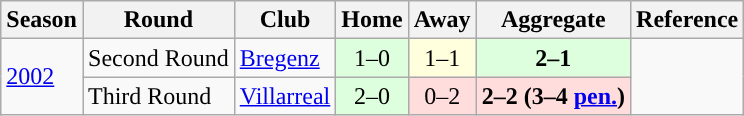<table class="wikitable">
<tr>
<th>Season</th>
<th>Round</th>
<th>Club</th>
<th>Home</th>
<th>Away</th>
<th>Aggregate</th>
<th>Reference</th>
</tr>
<tr>
<td rowspan=2><a href='#'>2002</a></td>
<td>Second Round</td>
<td> <a href='#'>Bregenz</a></td>
<td style="text-align:center; background:#dfd;">1–0</td>
<td style="text-align:center; background:#ffd;">1–1</td>
<td style="text-align:center; background:#dfd;"><strong>2–1</strong></td>
<td rowspan=2 style="text-align:center;"></td>
</tr>
<tr>
<td>Third Round</td>
<td> <a href='#'>Villarreal</a></td>
<td style="text-align:center; background:#dfd;">2–0</td>
<td style="text-align:center; background:#fdd;">0–2</td>
<td style="text-align:center; background:#fdd;"><strong>2–2 (3–4 <a href='#'>pen.</a>)</strong></td>
</tr>
</table>
